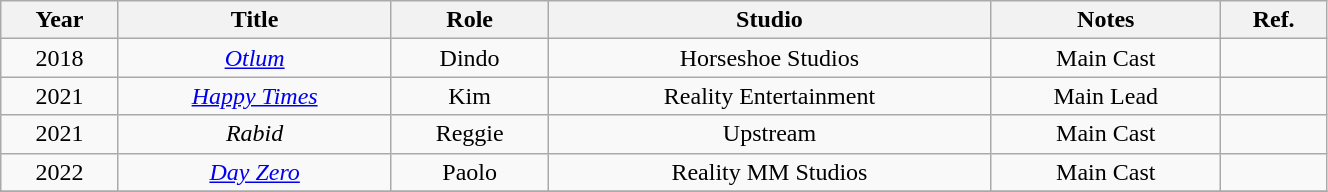<table class="wikitable" style="text-align:center" width=70%>
<tr>
<th>Year</th>
<th>Title</th>
<th>Role</th>
<th>Studio</th>
<th>Notes</th>
<th>Ref.</th>
</tr>
<tr>
<td>2018</td>
<td><em><a href='#'>Otlum</a></em></td>
<td>Dindo</td>
<td>Horseshoe Studios</td>
<td>Main Cast</td>
<td></td>
</tr>
<tr>
<td>2021</td>
<td><em><a href='#'>Happy Times</a></em></td>
<td>Kim</td>
<td>Reality Entertainment</td>
<td>Main Lead</td>
<td></td>
</tr>
<tr>
<td>2021</td>
<td><em>Rabid</em></td>
<td>Reggie</td>
<td>Upstream</td>
<td>Main Cast</td>
<td></td>
</tr>
<tr>
<td>2022</td>
<td><em><a href='#'>Day Zero</a></em></td>
<td>Paolo</td>
<td>Reality MM Studios</td>
<td>Main Cast</td>
<td></td>
</tr>
<tr>
</tr>
</table>
